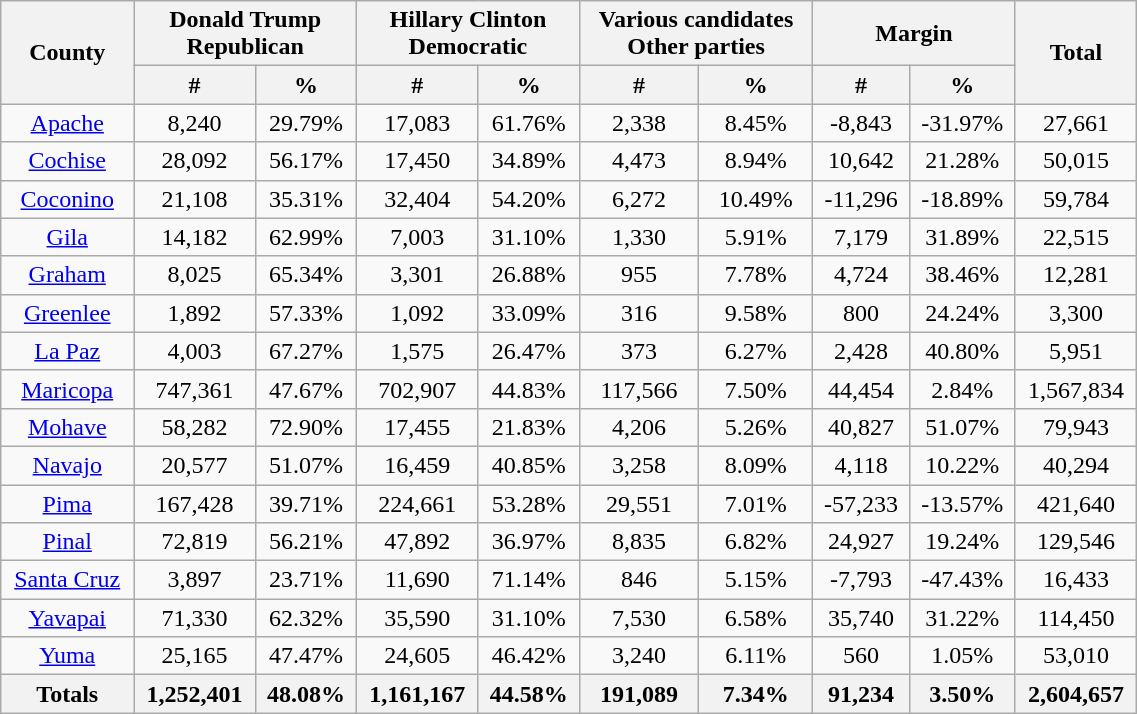<table width="60%" class="wikitable sortable">
<tr>
<th rowspan="2">County</th>
<th colspan="2">Donald Trump<br>Republican</th>
<th colspan="2">Hillary Clinton<br>Democratic</th>
<th colspan="2">Various candidates<br>Other parties</th>
<th colspan="2">Margin</th>
<th rowspan="2">Total</th>
</tr>
<tr>
<th style="text-align:center;" data-sort-type="number">#</th>
<th style="text-align:center;" data-sort-type="number">%</th>
<th style="text-align:center;" data-sort-type="number">#</th>
<th style="text-align:center;" data-sort-type="number">%</th>
<th style="text-align:center;" data-sort-type="number">#</th>
<th style="text-align:center;" data-sort-type="number">%</th>
<th style="text-align:center;" data-sort-type="number">#</th>
<th style="text-align:center;" data-sort-type="number">%</th>
</tr>
<tr style="text-align:center;">
<td><a href='#'>Apache</a></td>
<td>8,240</td>
<td>29.79%</td>
<td>17,083</td>
<td>61.76%</td>
<td>2,338</td>
<td>8.45%</td>
<td>-8,843</td>
<td>-31.97%</td>
<td>27,661</td>
</tr>
<tr style="text-align:center;">
<td><a href='#'>Cochise</a></td>
<td>28,092</td>
<td>56.17%</td>
<td>17,450</td>
<td>34.89%</td>
<td>4,473</td>
<td>8.94%</td>
<td>10,642</td>
<td>21.28%</td>
<td>50,015</td>
</tr>
<tr style="text-align:center;">
<td><a href='#'>Coconino</a></td>
<td>21,108</td>
<td>35.31%</td>
<td>32,404</td>
<td>54.20%</td>
<td>6,272</td>
<td>10.49%</td>
<td>-11,296</td>
<td>-18.89%</td>
<td>59,784</td>
</tr>
<tr style="text-align:center;">
<td><a href='#'>Gila</a></td>
<td>14,182</td>
<td>62.99%</td>
<td>7,003</td>
<td>31.10%</td>
<td>1,330</td>
<td>5.91%</td>
<td>7,179</td>
<td>31.89%</td>
<td>22,515</td>
</tr>
<tr style="text-align:center;">
<td><a href='#'>Graham</a></td>
<td>8,025</td>
<td>65.34%</td>
<td>3,301</td>
<td>26.88%</td>
<td>955</td>
<td>7.78%</td>
<td>4,724</td>
<td>38.46%</td>
<td>12,281</td>
</tr>
<tr style="text-align:center;">
<td><a href='#'>Greenlee</a></td>
<td>1,892</td>
<td>57.33%</td>
<td>1,092</td>
<td>33.09%</td>
<td>316</td>
<td>9.58%</td>
<td>800</td>
<td>24.24%</td>
<td>3,300</td>
</tr>
<tr style="text-align:center;">
<td><a href='#'>La Paz</a></td>
<td>4,003</td>
<td>67.27%</td>
<td>1,575</td>
<td>26.47%</td>
<td>373</td>
<td>6.27%</td>
<td>2,428</td>
<td>40.80%</td>
<td>5,951</td>
</tr>
<tr style="text-align:center;">
<td><a href='#'>Maricopa</a></td>
<td>747,361</td>
<td>47.67%</td>
<td>702,907</td>
<td>44.83%</td>
<td>117,566</td>
<td>7.50%</td>
<td>44,454</td>
<td>2.84%</td>
<td>1,567,834</td>
</tr>
<tr style="text-align:center;">
<td><a href='#'>Mohave</a></td>
<td>58,282</td>
<td>72.90%</td>
<td>17,455</td>
<td>21.83%</td>
<td>4,206</td>
<td>5.26%</td>
<td>40,827</td>
<td>51.07%</td>
<td>79,943</td>
</tr>
<tr style="text-align:center;">
<td><a href='#'>Navajo</a></td>
<td>20,577</td>
<td>51.07%</td>
<td>16,459</td>
<td>40.85%</td>
<td>3,258</td>
<td>8.09%</td>
<td>4,118</td>
<td>10.22%</td>
<td>40,294</td>
</tr>
<tr style="text-align:center;">
<td><a href='#'>Pima</a></td>
<td>167,428</td>
<td>39.71%</td>
<td>224,661</td>
<td>53.28%</td>
<td>29,551</td>
<td>7.01%</td>
<td>-57,233</td>
<td>-13.57%</td>
<td>421,640</td>
</tr>
<tr style="text-align:center;">
<td><a href='#'>Pinal</a></td>
<td>72,819</td>
<td>56.21%</td>
<td>47,892</td>
<td>36.97%</td>
<td>8,835</td>
<td>6.82%</td>
<td>24,927</td>
<td>19.24%</td>
<td>129,546</td>
</tr>
<tr style="text-align:center;">
<td><a href='#'>Santa Cruz</a></td>
<td>3,897</td>
<td>23.71%</td>
<td>11,690</td>
<td>71.14%</td>
<td>846</td>
<td>5.15%</td>
<td>-7,793</td>
<td>-47.43%</td>
<td>16,433</td>
</tr>
<tr style="text-align:center;">
<td><a href='#'>Yavapai</a></td>
<td>71,330</td>
<td>62.32%</td>
<td>35,590</td>
<td>31.10%</td>
<td>7,530</td>
<td>6.58%</td>
<td>35,740</td>
<td>31.22%</td>
<td>114,450</td>
</tr>
<tr style="text-align:center;">
<td><a href='#'>Yuma</a></td>
<td>25,165</td>
<td>47.47%</td>
<td>24,605</td>
<td>46.42%</td>
<td>3,240</td>
<td>6.11%</td>
<td>560</td>
<td>1.05%</td>
<td>53,010</td>
</tr>
<tr>
<th>Totals</th>
<th>1,252,401</th>
<th>48.08%</th>
<th>1,161,167</th>
<th>44.58%</th>
<th>191,089</th>
<th>7.34%</th>
<th>91,234</th>
<th>3.50%</th>
<th>2,604,657</th>
</tr>
</table>
